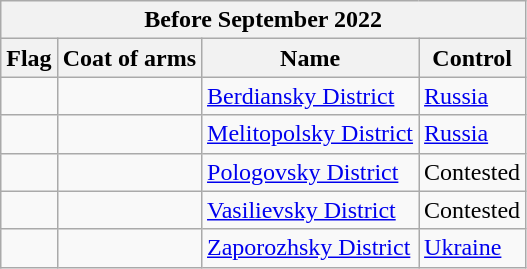<table class="wikitable mw-collapsible autocollapse">
<tr>
<th colspan="4">Before September 2022</th>
</tr>
<tr>
<th>Flag</th>
<th>Coat of arms</th>
<th>Name</th>
<th>Control</th>
</tr>
<tr>
<td></td>
<td></td>
<td><a href='#'>Berdiansky District</a></td>
<td><a href='#'>Russia</a></td>
</tr>
<tr>
<td></td>
<td></td>
<td><a href='#'>Melitopolsky District</a></td>
<td><a href='#'>Russia</a></td>
</tr>
<tr>
<td></td>
<td></td>
<td><a href='#'>Pologovsky District</a></td>
<td>Contested</td>
</tr>
<tr>
<td></td>
<td></td>
<td><a href='#'>Vasilievsky District</a></td>
<td>Contested</td>
</tr>
<tr>
<td></td>
<td></td>
<td><a href='#'>Zaporozhsky District</a></td>
<td><a href='#'>Ukraine</a></td>
</tr>
</table>
